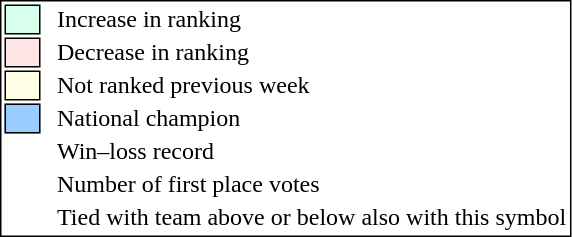<table style="border:1px solid black;">
<tr>
<td style="background:#D8FFEB; width:20px; border:1px solid black;"></td>
<td> </td>
<td>Increase in ranking</td>
</tr>
<tr>
<td style="background:#FFE6E6; width:20px; border:1px solid black;"></td>
<td> </td>
<td>Decrease in ranking</td>
</tr>
<tr>
<td style="background:#FFFFE6; width:20px; border:1px solid black;"></td>
<td> </td>
<td>Not ranked previous week</td>
</tr>
<tr>
<td style="background:#9cf; width:20px; border:1px solid black;"></td>
<td> </td>
<td>National champion</td>
</tr>
<tr>
<td></td>
<td> </td>
<td>Win–loss record</td>
</tr>
<tr>
<td></td>
<td> </td>
<td>Number of first place votes</td>
</tr>
<tr>
<td></td>
<td></td>
<td>Tied with team above or below also with this symbol</td>
</tr>
</table>
